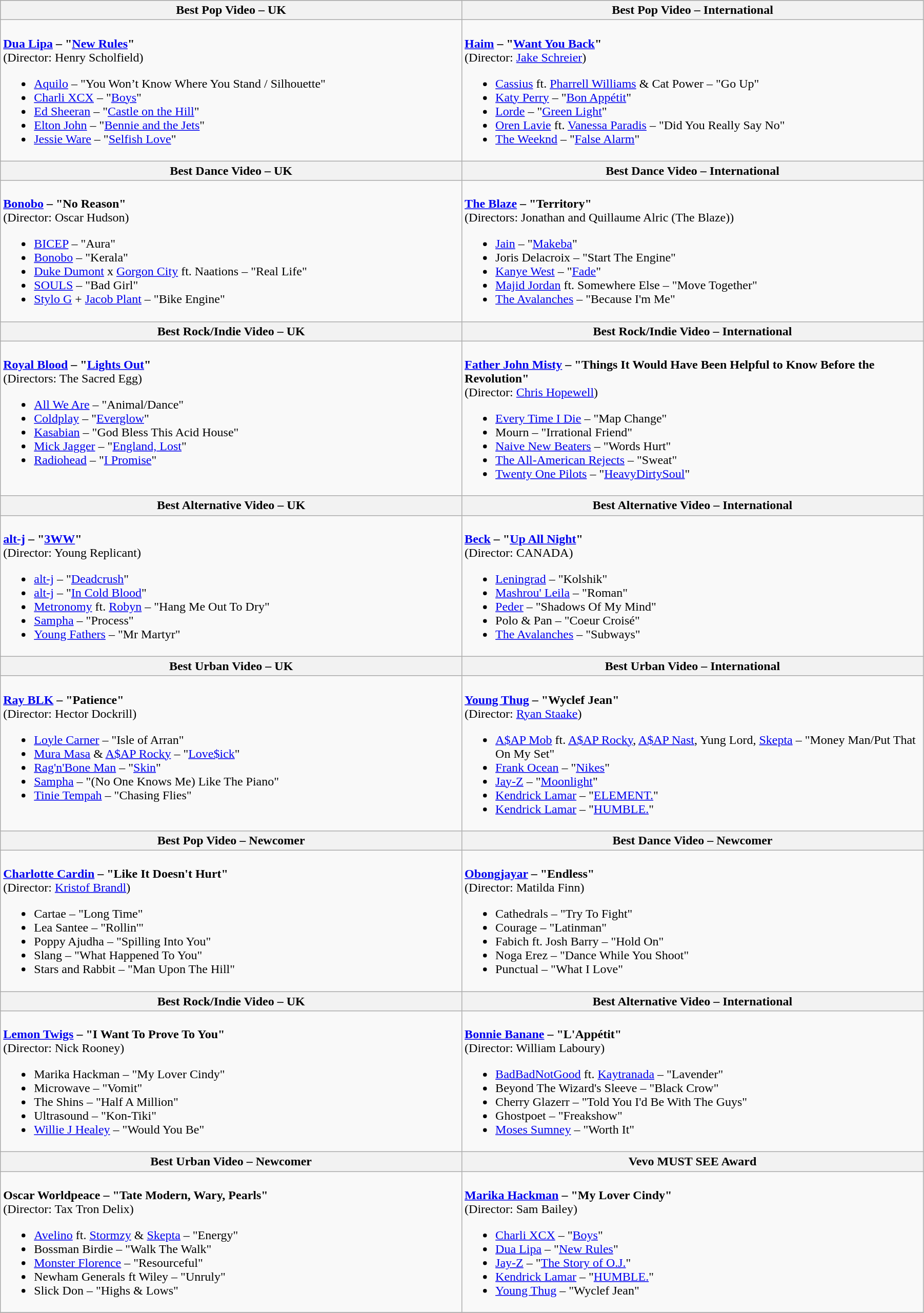<table class="wikitable" style="width:95%">
<tr bgcolor="#bebebe">
<th width="50%">Best Pop Video – UK</th>
<th width="50%">Best Pop Video – International</th>
</tr>
<tr>
<td valign="top"><br><strong><a href='#'>Dua Lipa</a> – "<a href='#'>New Rules</a>"</strong> <br> (Director: Henry Scholfield)<ul><li><a href='#'>Aquilo</a> – "You Won’t Know Where You Stand / Silhouette"</li><li><a href='#'>Charli XCX</a> – "<a href='#'>Boys</a>"</li><li><a href='#'>Ed Sheeran</a> – "<a href='#'>Castle on the Hill</a>"</li><li><a href='#'>Elton John</a> – "<a href='#'>Bennie and the Jets</a>"</li><li><a href='#'>Jessie Ware</a> – "<a href='#'>Selfish Love</a>"</li></ul></td>
<td valign="top"><br><strong><a href='#'>Haim</a> – "<a href='#'>Want You Back</a>"</strong> <br> (Director: <a href='#'>Jake Schreier</a>)<ul><li><a href='#'>Cassius</a> ft. <a href='#'>Pharrell Williams</a> & Cat Power – "Go Up"</li><li><a href='#'>Katy Perry</a> – "<a href='#'>Bon Appétit</a>"</li><li><a href='#'>Lorde</a> – "<a href='#'>Green Light</a>"</li><li><a href='#'>Oren Lavie</a> ft. <a href='#'>Vanessa Paradis</a> – "Did You Really Say No"</li><li><a href='#'>The Weeknd</a> – "<a href='#'>False Alarm</a>"</li></ul></td>
</tr>
<tr>
<th width="50%">Best Dance Video – UK</th>
<th width="50%">Best Dance Video – International</th>
</tr>
<tr>
<td valign="top"><br><strong><a href='#'>Bonobo</a> – "No Reason"</strong> <br> (Director: Oscar Hudson)<ul><li><a href='#'>BICEP</a> – "Aura"</li><li><a href='#'>Bonobo</a> – "Kerala"</li><li><a href='#'>Duke Dumont</a> x <a href='#'>Gorgon City</a> ft. Naations – "Real Life"</li><li><a href='#'>SOULS</a> – "Bad Girl"</li><li><a href='#'>Stylo G</a> + <a href='#'>Jacob Plant</a> – "Bike Engine"</li></ul></td>
<td valign="top"><br><strong><a href='#'>The Blaze</a> – "Territory"</strong> <br> (Directors: Jonathan and Quillaume Alric (The Blaze))<ul><li><a href='#'>Jain</a> – "<a href='#'>Makeba</a>"</li><li>Joris Delacroix – "Start The Engine"</li><li><a href='#'>Kanye West</a> – "<a href='#'>Fade</a>"</li><li><a href='#'>Majid Jordan</a> ft. Somewhere Else – "Move Together"</li><li><a href='#'>The Avalanches</a> – "Because I'm Me"</li></ul></td>
</tr>
<tr>
<th width="50%">Best Rock/Indie Video – UK</th>
<th width="50%">Best Rock/Indie Video – International</th>
</tr>
<tr>
<td valign="top"><br><strong><a href='#'>Royal Blood</a> – "<a href='#'>Lights Out</a>"</strong> <br> (Directors: The Sacred Egg)<ul><li><a href='#'>All We Are</a> – "Animal/Dance"</li><li><a href='#'>Coldplay</a> – "<a href='#'>Everglow</a>"</li><li><a href='#'>Kasabian</a> – "God Bless This Acid House"</li><li><a href='#'>Mick Jagger</a> – "<a href='#'>England, Lost</a>"</li><li><a href='#'>Radiohead</a> – "<a href='#'>I Promise</a>"</li></ul></td>
<td valign="top"><br><strong><a href='#'>Father John Misty</a> – "Things It Would Have Been Helpful to Know Before the Revolution"</strong> <br> (Director: <a href='#'>Chris Hopewell</a>)<ul><li><a href='#'>Every Time I Die</a> – "Map Change"</li><li>Mourn – "Irrational Friend"</li><li><a href='#'>Naive New Beaters</a> – "Words Hurt"</li><li><a href='#'>The All-American Rejects</a> – "Sweat"</li><li><a href='#'>Twenty One Pilots</a> – "<a href='#'>HeavyDirtySoul</a>"</li></ul></td>
</tr>
<tr>
<th width="50%">Best Alternative Video – UK</th>
<th width="50%">Best Alternative Video – International</th>
</tr>
<tr>
<td valign="top"><br><strong><a href='#'>alt-j</a> – "<a href='#'>3WW</a>"</strong> <br> (Director: Young Replicant)<ul><li><a href='#'>alt-j</a> – "<a href='#'>Deadcrush</a>"</li><li><a href='#'>alt-j</a> – "<a href='#'>In Cold Blood</a>"</li><li><a href='#'>Metronomy</a> ft. <a href='#'>Robyn</a> – "Hang Me Out To Dry"</li><li><a href='#'>Sampha</a> – "Process"</li><li><a href='#'>Young Fathers</a> – "Mr Martyr"</li></ul></td>
<td valign="top"><br><strong><a href='#'>Beck</a> – "<a href='#'>Up All Night</a>"</strong> <br> (Director: CANADA)<ul><li><a href='#'>Leningrad</a> – "Kolshik"</li><li><a href='#'>Mashrou' Leila</a> – "Roman"</li><li><a href='#'>Peder</a> – "Shadows Of My Mind"</li><li>Polo & Pan – "Coeur Croisé"</li><li><a href='#'>The Avalanches</a> – "Subways"</li></ul></td>
</tr>
<tr>
<th width="50%">Best Urban Video – UK</th>
<th width="50%">Best Urban Video – International</th>
</tr>
<tr>
<td valign="top"><br><strong><a href='#'>Ray BLK</a> – "Patience"</strong> <br> (Director: Hector Dockrill)<ul><li><a href='#'>Loyle Carner</a> – "Isle of Arran"</li><li><a href='#'>Mura Masa</a> & <a href='#'>A$AP Rocky</a> – "<a href='#'>Love$ick</a>"</li><li><a href='#'>Rag'n'Bone Man</a> – "<a href='#'>Skin</a>"</li><li><a href='#'>Sampha</a> – "(No One Knows Me) Like The Piano"</li><li><a href='#'>Tinie Tempah</a> – "Chasing Flies"</li></ul></td>
<td valign="top"><br><strong><a href='#'>Young Thug</a> – "Wyclef Jean"</strong> <br> (Director: <a href='#'>Ryan Staake</a>)<ul><li><a href='#'>A$AP Mob</a> ft. <a href='#'>A$AP Rocky</a>, <a href='#'>A$AP Nast</a>, Yung Lord, <a href='#'>Skepta</a> – "Money Man/Put That On My Set"</li><li><a href='#'>Frank Ocean</a> – "<a href='#'>Nikes</a>"</li><li><a href='#'>Jay-Z</a> – "<a href='#'>Moonlight</a>"</li><li><a href='#'>Kendrick Lamar</a> – "<a href='#'>ELEMENT.</a>"</li><li><a href='#'>Kendrick Lamar</a> – "<a href='#'>HUMBLE.</a>"</li></ul></td>
</tr>
<tr>
<th width="50%">Best Pop Video – Newcomer</th>
<th width="50%">Best Dance Video – Newcomer</th>
</tr>
<tr>
<td valign="top"><br><strong><a href='#'>Charlotte Cardin</a> – "Like It Doesn't Hurt"</strong> <br> (Director: <a href='#'>Kristof Brandl</a>)<ul><li>Cartae – "Long Time"</li><li>Lea Santee – "Rollin'"</li><li>Poppy Ajudha – "Spilling Into You"</li><li>Slang – "What Happened To You"</li><li>Stars and Rabbit – "Man Upon The Hill"</li></ul></td>
<td valign="top"><br><strong><a href='#'>Obongjayar</a> – "Endless"</strong> <br> (Director: Matilda Finn)<ul><li>Cathedrals – "Try To Fight"</li><li>Courage – "Latinman"</li><li>Fabich ft. Josh Barry – "Hold On"</li><li>Noga Erez – "Dance While You Shoot"</li><li>Punctual – "What I Love"</li></ul></td>
</tr>
<tr>
<th width="50%">Best Rock/Indie Video – UK</th>
<th width="50%">Best Alternative Video – International</th>
</tr>
<tr>
<td valign="top"><br><strong><a href='#'>Lemon Twigs</a> – "I Want To Prove To You"</strong> <br> (Director: Nick Rooney)<ul><li>Marika Hackman – "My Lover Cindy"</li><li>Microwave – "Vomit"</li><li>The Shins – "Half A Million"</li><li>Ultrasound – "Kon-Tiki"</li><li><a href='#'>Willie J Healey</a> – "Would You Be"</li></ul></td>
<td valign="top"><br><strong><a href='#'>Bonnie Banane</a> – "L'Appétit"</strong> <br> (Director: William Laboury)<ul><li><a href='#'>BadBadNotGood</a> ft. <a href='#'>Kaytranada</a> – "Lavender"</li><li>Beyond The Wizard's Sleeve – "Black Crow"</li><li>Cherry Glazerr – "Told You I'd Be With The Guys"</li><li>Ghostpoet – "Freakshow"</li><li><a href='#'>Moses Sumney</a> – "Worth It"</li></ul></td>
</tr>
<tr>
<th width="50%">Best Urban Video – Newcomer</th>
<th width="50%">Vevo MUST SEE Award</th>
</tr>
<tr>
<td valign="top"><br><strong>Oscar Worldpeace – "Tate Modern, Wary, Pearls"</strong> <br> (Director: Tax Tron Delix)<ul><li><a href='#'>Avelino</a> ft. <a href='#'>Stormzy</a> & <a href='#'>Skepta</a> – "Energy"</li><li>Bossman Birdie – "Walk The Walk"</li><li><a href='#'>Monster Florence</a> – "Resourceful"</li><li>Newham Generals ft Wiley – "Unruly"</li><li>Slick Don – "Highs & Lows"</li></ul></td>
<td valign="top"><br><strong><a href='#'>Marika Hackman</a> – "My Lover Cindy"</strong> <br> (Director: Sam Bailey)<ul><li><a href='#'>Charli XCX</a> – "<a href='#'>Boys</a>"</li><li><a href='#'>Dua Lipa</a> – "<a href='#'>New Rules</a>"</li><li><a href='#'>Jay-Z</a> – "<a href='#'>The Story of O.J.</a>"</li><li><a href='#'>Kendrick Lamar</a> – "<a href='#'>HUMBLE.</a>"</li><li><a href='#'>Young Thug</a> – "Wyclef Jean"</li></ul></td>
</tr>
<tr>
</tr>
</table>
